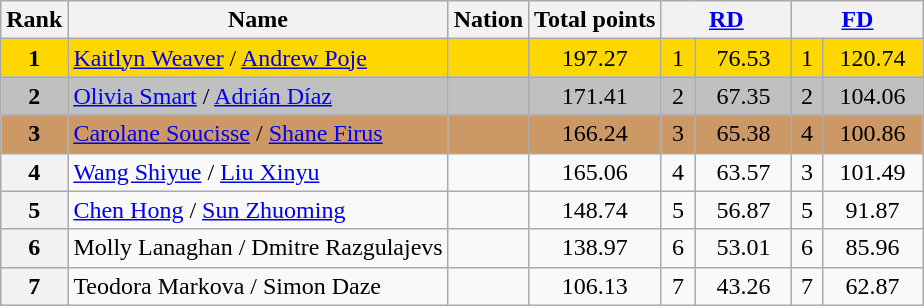<table class="wikitable sortable">
<tr>
<th>Rank</th>
<th>Name</th>
<th>Nation</th>
<th>Total points</th>
<th colspan="2" width="80px"><a href='#'>RD</a></th>
<th colspan="2" width="80px"><a href='#'>FD</a></th>
</tr>
<tr bgcolor="gold">
<td align="center"><strong>1</strong></td>
<td><a href='#'>Kaitlyn Weaver</a> / <a href='#'>Andrew Poje</a></td>
<td></td>
<td align="center">197.27</td>
<td align="center">1</td>
<td align="center">76.53</td>
<td align="center">1</td>
<td align="center">120.74</td>
</tr>
<tr bgcolor="silver">
<td align="center"><strong>2</strong></td>
<td><a href='#'>Olivia Smart</a> / <a href='#'>Adrián Díaz</a></td>
<td></td>
<td align="center">171.41</td>
<td align="center">2</td>
<td align="center">67.35</td>
<td align="center">2</td>
<td align="center">104.06</td>
</tr>
<tr bgcolor="cc9966">
<td align="center"><strong>3</strong></td>
<td><a href='#'>Carolane Soucisse</a> / <a href='#'>Shane Firus</a></td>
<td></td>
<td align="center">166.24</td>
<td align="center">3</td>
<td align="center">65.38</td>
<td align="center">4</td>
<td align="center">100.86</td>
</tr>
<tr>
<th>4</th>
<td><a href='#'>Wang Shiyue</a> / <a href='#'>Liu Xinyu</a></td>
<td></td>
<td align="center">165.06</td>
<td align="center">4</td>
<td align="center">63.57</td>
<td align="center">3</td>
<td align="center">101.49</td>
</tr>
<tr>
<th>5</th>
<td><a href='#'>Chen Hong</a> / <a href='#'>Sun Zhuoming</a></td>
<td></td>
<td align="center">148.74</td>
<td align="center">5</td>
<td align="center">56.87</td>
<td align="center">5</td>
<td align="center">91.87</td>
</tr>
<tr>
<th>6</th>
<td>Molly Lanaghan / Dmitre Razgulajevs</td>
<td></td>
<td align="center">138.97</td>
<td align="center">6</td>
<td align="center">53.01</td>
<td align="center">6</td>
<td align="center">85.96</td>
</tr>
<tr>
<th>7</th>
<td>Teodora Markova / Simon Daze</td>
<td></td>
<td align="center">106.13</td>
<td align="center">7</td>
<td align="center">43.26</td>
<td align="center">7</td>
<td align="center">62.87</td>
</tr>
</table>
